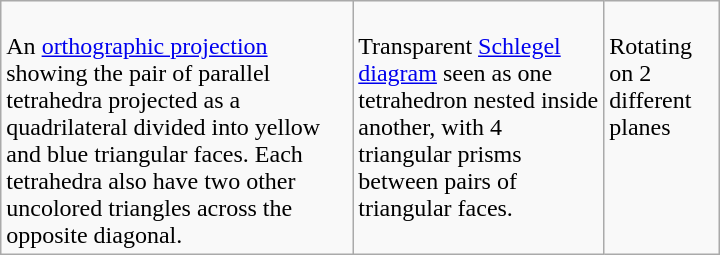<table class=wikitable width=480>
<tr valign=top>
<td><br>An <a href='#'>orthographic projection</a> showing the pair of parallel tetrahedra projected as a quadrilateral divided into yellow and blue triangular faces. Each tetrahedra also have two other uncolored triangles across the opposite diagonal.</td>
<td><br>Transparent <a href='#'>Schlegel diagram</a> seen as one tetrahedron nested inside another, with 4 triangular prisms between pairs of triangular faces.</td>
<td><br>Rotating on 2 different planes</td>
</tr>
</table>
